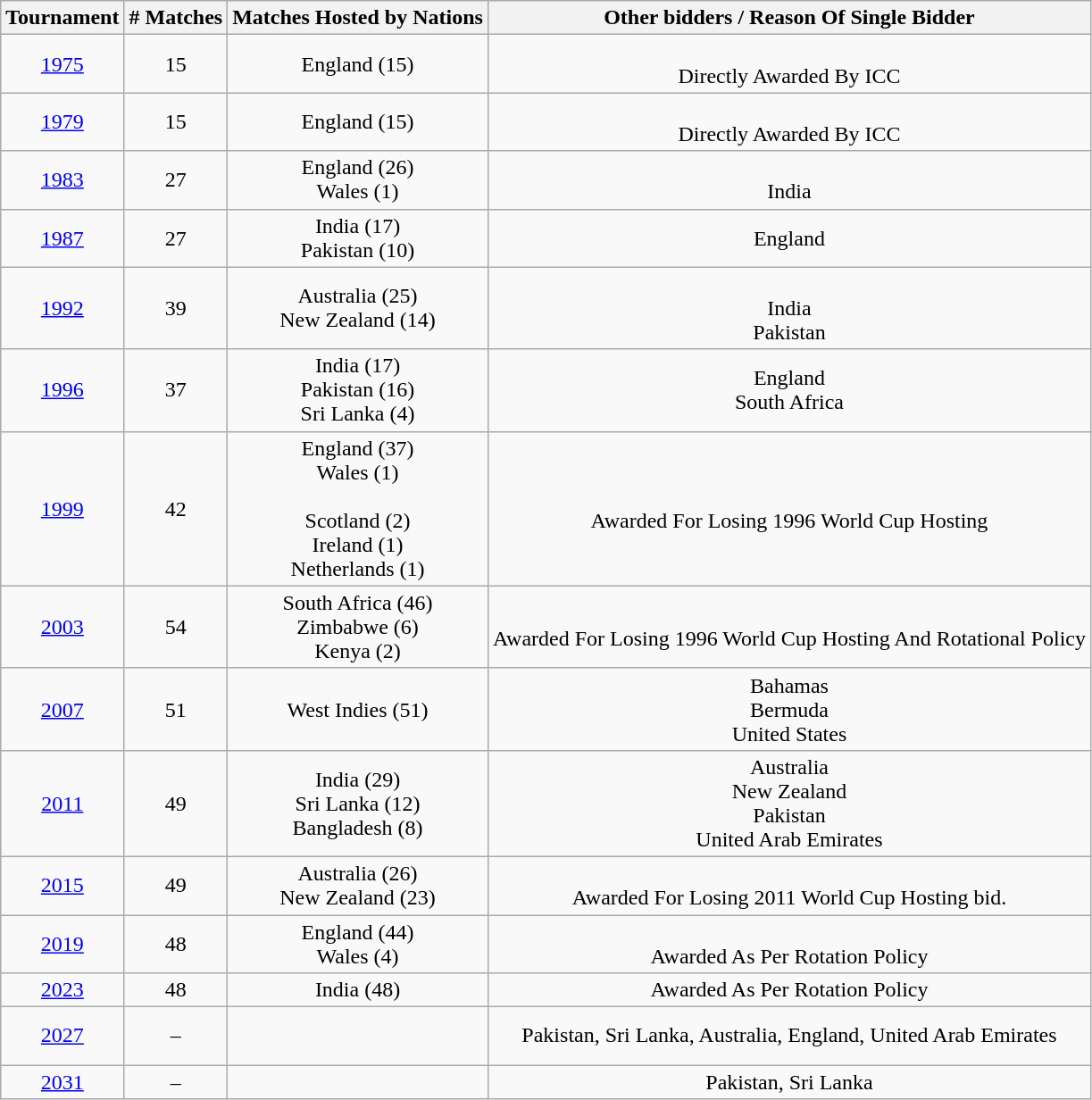<table class="wikitable" style="text-align: center;">
<tr>
<th>Tournament</th>
<th># Matches</th>
<th>Matches Hosted by Nations</th>
<th>Other bidders / Reason Of Single Bidder</th>
</tr>
<tr>
<td><a href='#'>1975</a></td>
<td>15</td>
<td> England (15)</td>
<td><br>Directly Awarded By ICC</td>
</tr>
<tr>
<td><a href='#'>1979</a></td>
<td>15</td>
<td> England (15)</td>
<td><br>Directly Awarded By ICC</td>
</tr>
<tr>
<td><a href='#'>1983</a></td>
<td>27</td>
<td> England (26)<br> Wales (1)</td>
<td><br> India</td>
</tr>
<tr>
<td><a href='#'>1987</a></td>
<td>27</td>
<td> India (17)<br> Pakistan (10)</td>
<td> England</td>
</tr>
<tr>
<td><a href='#'>1992</a></td>
<td>39</td>
<td> Australia (25)<br> New Zealand (14)</td>
<td><br> India <br> Pakistan</td>
</tr>
<tr>
<td><a href='#'>1996</a></td>
<td>37</td>
<td> India (17)<br> Pakistan (16)<br> Sri Lanka (4)</td>
<td> England<br> South Africa</td>
</tr>
<tr>
<td><a href='#'>1999</a></td>
<td>42</td>
<td> England (37)<br> Wales (1)<br><br> Scotland (2)<br> Ireland (1)<br> Netherlands (1)</td>
<td><br>Awarded For Losing 1996 World Cup Hosting</td>
</tr>
<tr>
<td><a href='#'>2003</a></td>
<td>54</td>
<td> South Africa (46)<br> Zimbabwe (6)<br> Kenya (2)</td>
<td><br>Awarded For Losing 1996 World Cup Hosting And Rotational Policy</td>
</tr>
<tr>
<td><a href='#'>2007</a></td>
<td>51</td>
<td> West Indies (51)</td>
<td> Bahamas<br> Bermuda<br> United States</td>
</tr>
<tr>
<td><a href='#'>2011</a></td>
<td>49</td>
<td> India (29)<br> Sri Lanka (12)<br> Bangladesh (8)</td>
<td> Australia<br> New Zealand<br> Pakistan<br> United Arab Emirates</td>
</tr>
<tr>
<td><a href='#'>2015</a></td>
<td>49</td>
<td> Australia (26)<br> New Zealand (23)</td>
<td><br>Awarded For Losing 2011 World Cup Hosting bid.</td>
</tr>
<tr>
<td><a href='#'>2019</a></td>
<td>48</td>
<td> England (44)<br> Wales (4)</td>
<td><br>Awarded As Per Rotation Policy</td>
</tr>
<tr>
<td><a href='#'>2023</a></td>
<td>48</td>
<td> India (48)</td>
<td>Awarded As Per Rotation Policy</td>
</tr>
<tr>
<td><a href='#'>2027</a></td>
<td>–</td>
<td> <br>  <br> </td>
<td> Pakistan, Sri Lanka, Australia, England, United Arab Emirates </td>
</tr>
<tr>
<td><a href='#'>2031</a></td>
<td>–</td>
<td> <br> </td>
<td> Pakistan, Sri Lanka</td>
</tr>
</table>
